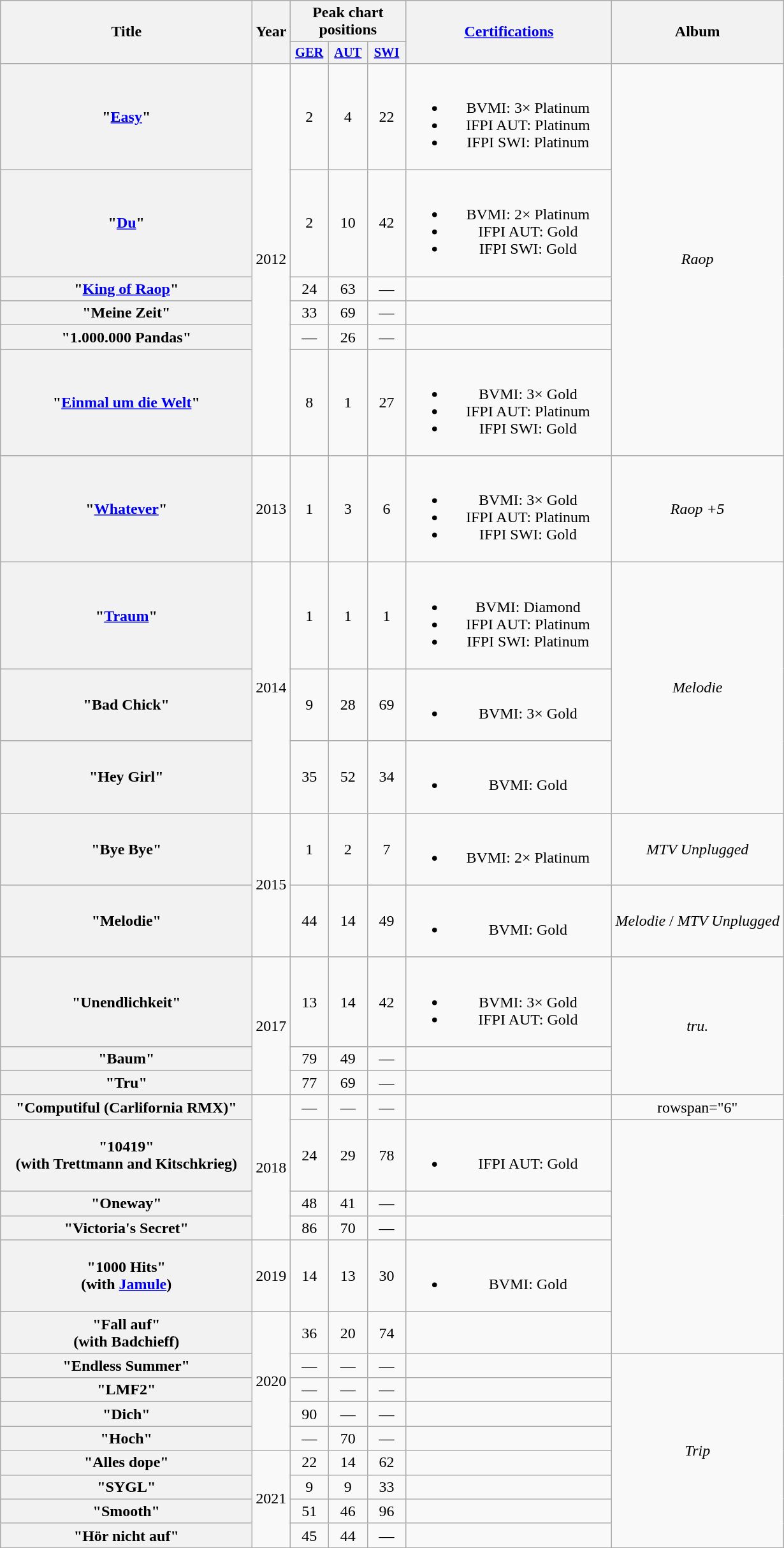<table class="wikitable plainrowheaders" style="text-align:center;">
<tr>
<th scope="col" rowspan="2" style="width:16em;">Title</th>
<th scope="col" rowspan="2" style="width:2em;">Year</th>
<th scope="col" colspan="3">Peak chart positions</th>
<th scope="col" rowspan="2" style="width:13em;"><a href='#'>Certifications</a></th>
<th scope="col" rowspan="2">Album</th>
</tr>
<tr>
<th style="width:2.5em; font-size:85%"><a href='#'>GER</a><br></th>
<th style="width:2.5em; font-size:85%"><a href='#'>AUT</a><br></th>
<th style="width:2.5em; font-size:85%"><a href='#'>SWI</a><br></th>
</tr>
<tr>
<th scope="row">"<a href='#'>Easy</a>"</th>
<td rowspan="6">2012</td>
<td>2</td>
<td>4</td>
<td>22</td>
<td><br><ul><li>BVMI: 3× Platinum</li><li>IFPI AUT: Platinum</li><li>IFPI SWI: Platinum</li></ul></td>
<td rowspan="6"><em>Raop</em></td>
</tr>
<tr>
<th scope="row">"<a href='#'>Du</a>"</th>
<td>2</td>
<td>10</td>
<td>42</td>
<td><br><ul><li>BVMI: 2× Platinum</li><li>IFPI AUT: Gold</li><li>IFPI SWI: Gold</li></ul></td>
</tr>
<tr>
<th scope="row">"<a href='#'>King of Raop</a>"</th>
<td>24</td>
<td>63</td>
<td>—</td>
<td></td>
</tr>
<tr>
<th scope="row">"Meine Zeit"</th>
<td>33</td>
<td>69</td>
<td>—</td>
<td></td>
</tr>
<tr>
<th scope="row">"1.000.000 Pandas"</th>
<td>—</td>
<td>26</td>
<td>—</td>
<td></td>
</tr>
<tr>
<th scope="row">"<a href='#'>Einmal um die Welt</a>"</th>
<td>8</td>
<td>1</td>
<td>27</td>
<td><br><ul><li>BVMI: 3× Gold</li><li>IFPI AUT: Platinum</li><li>IFPI SWI: Gold</li></ul></td>
</tr>
<tr>
<th scope="row">"<a href='#'>Whatever</a>"</th>
<td>2013</td>
<td>1</td>
<td>3</td>
<td>6</td>
<td><br><ul><li>BVMI: 3× Gold</li><li>IFPI AUT: Platinum</li><li>IFPI SWI: Gold</li></ul></td>
<td><em>Raop +5</em></td>
</tr>
<tr>
<th scope="row">"<a href='#'>Traum</a>"</th>
<td rowspan="3">2014</td>
<td>1</td>
<td>1</td>
<td>1</td>
<td><br><ul><li>BVMI: Diamond</li><li>IFPI AUT: Platinum</li><li>IFPI SWI: Platinum</li></ul></td>
<td rowspan="3"><em>Melodie</em></td>
</tr>
<tr>
<th scope="row">"Bad Chick"</th>
<td>9</td>
<td>28</td>
<td>69</td>
<td><br><ul><li>BVMI: 3× Gold</li></ul></td>
</tr>
<tr>
<th scope="row">"Hey Girl"</th>
<td>35</td>
<td>52</td>
<td>34</td>
<td><br><ul><li>BVMI: Gold</li></ul></td>
</tr>
<tr>
<th scope="row">"Bye Bye"</th>
<td rowspan="2">2015</td>
<td>1</td>
<td>2</td>
<td>7</td>
<td><br><ul><li>BVMI: 2× Platinum</li></ul></td>
<td><em>MTV Unplugged</em></td>
</tr>
<tr>
<th scope="row">"Melodie"</th>
<td>44</td>
<td>14</td>
<td>49</td>
<td><br><ul><li>BVMI: Gold</li></ul></td>
<td><em>Melodie</em> / <em>MTV Unplugged</em></td>
</tr>
<tr>
<th scope="row">"Unendlichkeit"</th>
<td rowspan="3">2017</td>
<td>13</td>
<td>14</td>
<td>42</td>
<td><br><ul><li>BVMI: 3× Gold</li><li>IFPI AUT: Gold</li></ul></td>
<td rowspan="3"><em>tru.</em></td>
</tr>
<tr>
<th scope="row">"Baum"</th>
<td>79</td>
<td>49</td>
<td>—</td>
<td></td>
</tr>
<tr>
<th scope="row">"Tru"</th>
<td>77</td>
<td>69</td>
<td>—</td>
<td></td>
</tr>
<tr>
<th scope="row">"Computiful (Carlifornia RMX)"</th>
<td rowspan="4">2018</td>
<td>—</td>
<td>—</td>
<td>—</td>
<td></td>
<td>rowspan="6" </td>
</tr>
<tr>
<th scope="row">"10419"<br><span>(with Trettmann and Kitschkrieg)</span></th>
<td>24</td>
<td>29</td>
<td>78</td>
<td><br><ul><li>IFPI AUT: Gold</li></ul></td>
</tr>
<tr>
<th scope="row">"Oneway"</th>
<td>48</td>
<td>41</td>
<td>—</td>
<td></td>
</tr>
<tr>
<th scope="row">"Victoria's Secret"</th>
<td>86</td>
<td>70</td>
<td>—</td>
<td></td>
</tr>
<tr>
<th scope="row">"1000 Hits"<br><span>(with <a href='#'>Jamule</a>)</span></th>
<td>2019</td>
<td>14</td>
<td>13</td>
<td>30</td>
<td><br><ul><li>BVMI: Gold</li></ul></td>
</tr>
<tr>
<th scope="row">"Fall auf"<br><span>(with Badchieff)</span></th>
<td rowspan="5">2020</td>
<td>36</td>
<td>20</td>
<td>74</td>
<td></td>
</tr>
<tr>
<th scope="row">"Endless Summer"</th>
<td>—</td>
<td>—</td>
<td>—</td>
<td></td>
<td rowspan="9"><em>Trip</em></td>
</tr>
<tr>
<th scope="row">"LMF2"</th>
<td>—</td>
<td>—</td>
<td>—</td>
<td></td>
</tr>
<tr>
<th scope="row">"Dich"</th>
<td>90</td>
<td>—</td>
<td>—</td>
<td></td>
</tr>
<tr>
<th scope="row">"Hoch"</th>
<td>—</td>
<td>70</td>
<td>—</td>
<td></td>
</tr>
<tr>
<th scope="row">"Alles dope"</th>
<td rowspan="9">2021</td>
<td>22</td>
<td>14</td>
<td>62</td>
<td></td>
</tr>
<tr>
<th scope="row">"SYGL"<br></th>
<td>9</td>
<td>9</td>
<td>33</td>
<td></td>
</tr>
<tr>
<th scope="row">"Smooth"</th>
<td>51</td>
<td>46</td>
<td>96</td>
<td></td>
</tr>
<tr>
<th scope="row">"Hör nicht auf"<br></th>
<td>45</td>
<td>44</td>
<td>—</td>
<td></td>
</tr>
</table>
